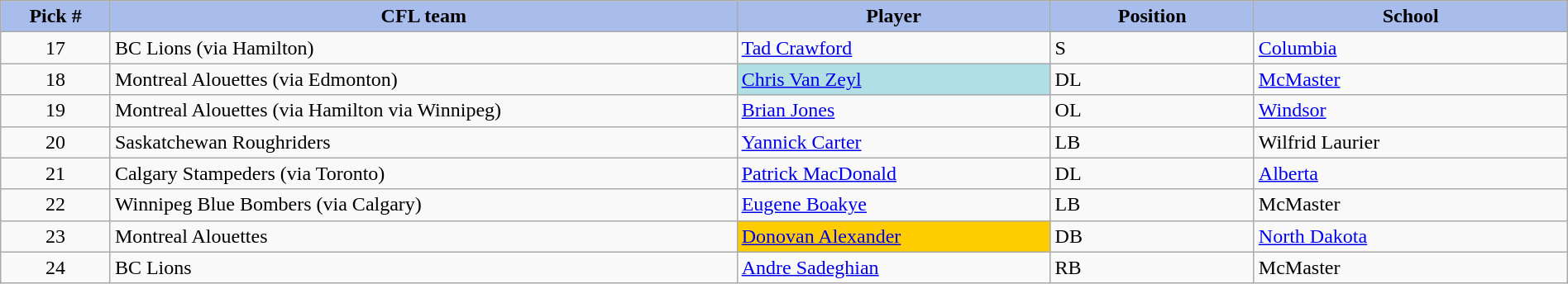<table class="wikitable" style="width: 100%">
<tr>
<th style="background:#A8BDEC;" width=7%>Pick #</th>
<th width=40% style="background:#A8BDEC;">CFL team</th>
<th width=20% style="background:#A8BDEC;">Player</th>
<th width=13% style="background:#A8BDEC;">Position</th>
<th width=20% style="background:#A8BDEC;">School</th>
</tr>
<tr>
<td align=center>17</td>
<td>BC Lions (via Hamilton)</td>
<td><a href='#'>Tad Crawford</a></td>
<td>S</td>
<td><a href='#'>Columbia</a></td>
</tr>
<tr>
<td align=center>18</td>
<td>Montreal Alouettes (via Edmonton)</td>
<td bgcolor="#B0E0E6"><a href='#'>Chris Van Zeyl</a></td>
<td>DL</td>
<td><a href='#'>McMaster</a></td>
</tr>
<tr>
<td align=center>19</td>
<td>Montreal Alouettes (via Hamilton via Winnipeg)</td>
<td><a href='#'>Brian Jones</a></td>
<td>OL</td>
<td><a href='#'>Windsor</a></td>
</tr>
<tr>
<td align=center>20</td>
<td>Saskatchewan Roughriders</td>
<td><a href='#'>Yannick Carter</a></td>
<td>LB</td>
<td>Wilfrid Laurier</td>
</tr>
<tr>
<td align=center>21</td>
<td>Calgary Stampeders (via Toronto)</td>
<td><a href='#'>Patrick MacDonald</a></td>
<td>DL</td>
<td><a href='#'>Alberta</a></td>
</tr>
<tr>
<td align=center>22</td>
<td>Winnipeg Blue Bombers (via Calgary)</td>
<td><a href='#'>Eugene Boakye</a></td>
<td>LB</td>
<td>McMaster</td>
</tr>
<tr>
<td align=center>23</td>
<td>Montreal Alouettes</td>
<td bgcolor="#FFCC00"><a href='#'>Donovan Alexander</a></td>
<td>DB</td>
<td><a href='#'>North Dakota</a></td>
</tr>
<tr>
<td align=center>24</td>
<td>BC Lions</td>
<td><a href='#'>Andre Sadeghian</a></td>
<td>RB</td>
<td>McMaster</td>
</tr>
</table>
